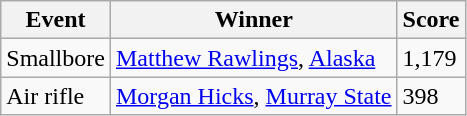<table class="wikitable sortable">
<tr>
<th>Event</th>
<th>Winner</th>
<th>Score</th>
</tr>
<tr>
<td>Smallbore</td>
<td><a href='#'>Matthew Rawlings</a>, <a href='#'>Alaska</a></td>
<td>1,179</td>
</tr>
<tr>
<td>Air rifle</td>
<td><a href='#'>Morgan Hicks</a>, <a href='#'>Murray State</a></td>
<td>398</td>
</tr>
</table>
